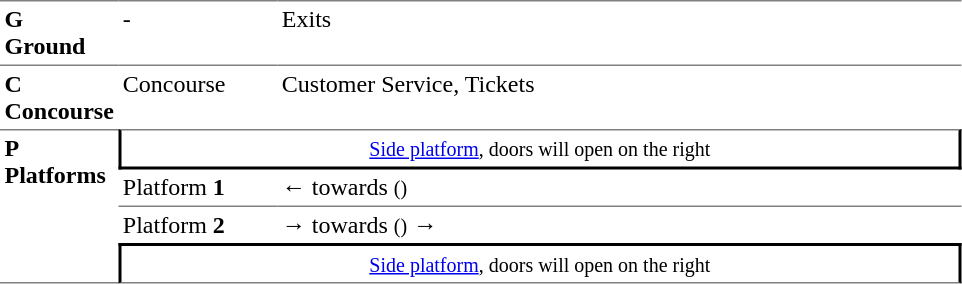<table table border=0 cellspacing=0 cellpadding=3>
<tr>
<td style="border-bottom:solid 1px gray;border-top:solid 1px gray;" width=50 valign=top><strong>G<br>Ground</strong></td>
<td style="border-top:solid 1px gray;border-bottom:solid 1px gray;" width=100 valign=top>-</td>
<td style="border-top:solid 1px gray;border-bottom:solid 1px gray;" width=450 valign=top>Exits</td>
</tr>
<tr>
<td valign=top><strong>C<br>Concourse</strong></td>
<td valign=top>Concourse</td>
<td valign=top>Customer Service, Tickets</td>
</tr>
<tr>
<td style="border-top:solid 1px gray;border-bottom:solid 1px gray;" rowspan=4 valign=top><strong>P<br>Platforms</strong></td>
<td style="border-top:solid 1px gray;border-right:solid 2px black;border-left:solid 2px black;border-bottom:solid 2px black;text-align:center;" colspan=2><small><a href='#'>Side platform</a>, doors will open on the right</small></td>
</tr>
<tr>
<td style="border-bottom:solid 1px gray;">Platform <span><strong>1</strong></span></td>
<td style="border-bottom:solid 1px gray;">←  towards  <small>()</small></td>
</tr>
<tr>
<td>Platform <span><strong>2</strong></span></td>
<td><span>→</span>  towards  <small>()</small> →</td>
</tr>
<tr>
<td style="border-bottom:solid 1px gray;border-top:solid 2px black;border-right:solid 2px black;border-left:solid 2px black;text-align:center;" colspan=2><small><a href='#'>Side platform</a>, doors will open on the right </small></td>
</tr>
</table>
